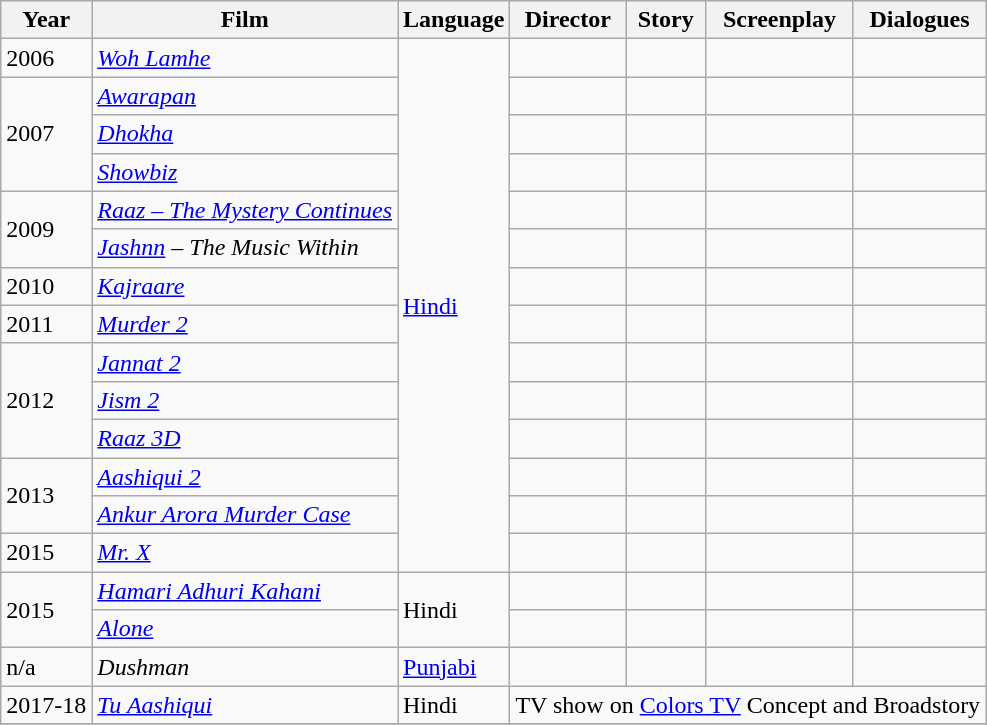<table class="wikitable sortable">
<tr style="background:#cfc; text-align:center;">
<th><strong>Year</strong></th>
<th><strong>Film</strong></th>
<th><strong>Language</strong></th>
<th><strong>Director</strong></th>
<th><strong>Story</strong></th>
<th><strong>Screenplay</strong></th>
<th><strong>Dialogues</strong></th>
</tr>
<tr>
<td>2006</td>
<td><em><a href='#'>Woh Lamhe</a></em></td>
<td rowspan=14><a href='#'>Hindi</a></td>
<td></td>
<td></td>
<td></td>
<td></td>
</tr>
<tr>
<td rowspan=3>2007</td>
<td><em><a href='#'>Awarapan</a></em></td>
<td></td>
<td></td>
<td></td>
<td></td>
</tr>
<tr>
<td><em><a href='#'>Dhokha</a></em></td>
<td></td>
<td></td>
<td></td>
<td></td>
</tr>
<tr>
<td><em><a href='#'>Showbiz</a></em></td>
<td></td>
<td></td>
<td></td>
<td></td>
</tr>
<tr>
<td rowspan=2>2009</td>
<td><em><a href='#'>Raaz – The Mystery Continues</a></em></td>
<td></td>
<td></td>
<td></td>
<td></td>
</tr>
<tr>
<td><em><a href='#'>Jashnn</a> – The Music Within</em></td>
<td></td>
<td></td>
<td></td>
<td></td>
</tr>
<tr>
<td>2010</td>
<td><em><a href='#'>Kajraare</a></em></td>
<td></td>
<td></td>
<td></td>
<td></td>
</tr>
<tr>
<td>2011</td>
<td><em><a href='#'>Murder 2</a></em></td>
<td></td>
<td></td>
<td></td>
<td></td>
</tr>
<tr>
<td rowspan=3>2012</td>
<td><em><a href='#'>Jannat 2</a></em></td>
<td></td>
<td></td>
<td></td>
<td></td>
</tr>
<tr>
<td><em><a href='#'>Jism 2</a></em></td>
<td></td>
<td></td>
<td></td>
<td></td>
</tr>
<tr>
<td><em><a href='#'>Raaz 3D</a></em></td>
<td></td>
<td></td>
<td></td>
<td></td>
</tr>
<tr>
<td rowspan=2>2013</td>
<td><em><a href='#'>Aashiqui 2</a></em></td>
<td></td>
<td></td>
<td></td>
<td></td>
</tr>
<tr>
<td><em><a href='#'>Ankur Arora Murder Case</a></em></td>
<td></td>
<td></td>
<td></td>
<td></td>
</tr>
<tr>
<td>2015</td>
<td><em><a href='#'>Mr. X</a></em></td>
<td></td>
<td></td>
<td></td>
<td></td>
</tr>
<tr>
<td rowspan=2>2015</td>
<td><em><a href='#'>Hamari Adhuri Kahani</a></em></td>
<td rowspan=2>Hindi</td>
<td></td>
<td></td>
<td></td>
<td></td>
</tr>
<tr>
<td><em><a href='#'>Alone</a></em></td>
<td></td>
<td></td>
<td></td>
<td></td>
</tr>
<tr>
<td>n/a</td>
<td><em>Dushman</em></td>
<td><a href='#'>Punjabi</a></td>
<td></td>
<td></td>
<td></td>
<td></td>
</tr>
<tr>
<td>2017-18</td>
<td><em><a href='#'>Tu Aashiqui</a></em></td>
<td>Hindi</td>
<td colspan=4>TV show on <a href='#'>Colors TV</a> Concept and Broadstory</td>
</tr>
<tr>
</tr>
</table>
